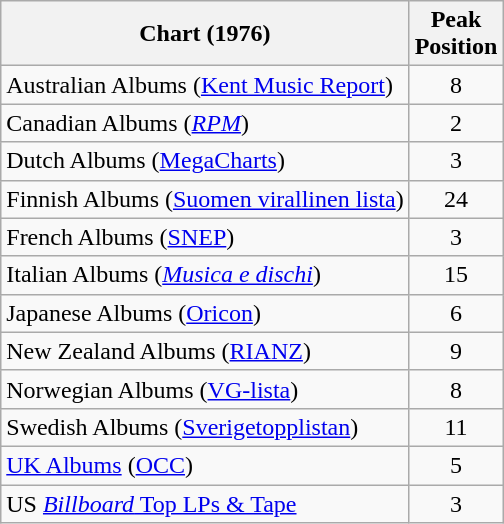<table class="wikitable sortable">
<tr>
<th scope="col">Chart (1976)</th>
<th scope="col">Peak<br>Position</th>
</tr>
<tr>
<td scope="row">Australian Albums (<a href='#'>Kent Music Report</a>)</td>
<td align="center">8</td>
</tr>
<tr>
<td scope="row">Canadian Albums (<em><a href='#'>RPM</a></em>)</td>
<td align="center">2</td>
</tr>
<tr>
<td scope="row">Dutch Albums (<a href='#'>MegaCharts</a>)</td>
<td align="center">3</td>
</tr>
<tr>
<td scope="row">Finnish Albums (<a href='#'>Suomen virallinen lista</a>)</td>
<td align="center">24</td>
</tr>
<tr>
<td scope="row">French Albums (<a href='#'>SNEP</a>)</td>
<td align="center">3</td>
</tr>
<tr>
<td scope="row">Italian Albums (<em><a href='#'>Musica e dischi</a></em>)</td>
<td align="center">15</td>
</tr>
<tr>
<td scope="row">Japanese Albums (<a href='#'>Oricon</a>)</td>
<td align="center">6</td>
</tr>
<tr>
<td scope="row">New Zealand Albums (<a href='#'>RIANZ</a>)</td>
<td align="center">9</td>
</tr>
<tr>
<td scope="row">Norwegian Albums (<a href='#'>VG-lista</a>)</td>
<td align="center">8</td>
</tr>
<tr>
<td scope="row">Swedish Albums (<a href='#'>Sverigetopplistan</a>)</td>
<td align="center">11</td>
</tr>
<tr>
<td scope="row"><a href='#'>UK Albums</a> (<a href='#'>OCC</a>)</td>
<td align="center">5</td>
</tr>
<tr>
<td scope="row">US <a href='#'><em>Billboard</em> Top LPs & Tape</a></td>
<td align="center">3</td>
</tr>
</table>
